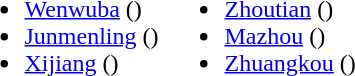<table>
<tr>
<td valign="top"><br><ul><li><a href='#'>Wenwuba</a> ()</li><li><a href='#'>Junmenling</a> ()</li><li><a href='#'>Xijiang</a> ()</li></ul></td>
<td valign="top"><br><ul><li><a href='#'>Zhoutian</a> ()</li><li><a href='#'>Mazhou</a> ()</li><li><a href='#'>Zhuangkou</a> ()</li></ul></td>
</tr>
</table>
